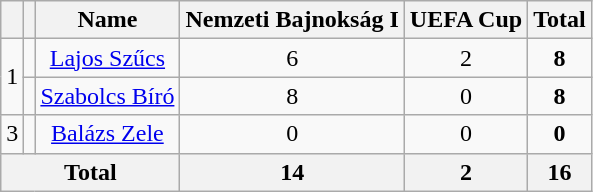<table class="wikitable" style="text-align:center;">
<tr>
<th></th>
<th></th>
<th>Name</th>
<th>Nemzeti Bajnokság I</th>
<th>UEFA Cup</th>
<th>Total</th>
</tr>
<tr>
<td rowspan="2">1</td>
<td align="left"></td>
<td><a href='#'>Lajos Szűcs</a></td>
<td>6</td>
<td>2</td>
<td><strong>8</strong></td>
</tr>
<tr>
<td></td>
<td><a href='#'>Szabolcs Bíró</a></td>
<td>8</td>
<td>0</td>
<td><strong>8</strong></td>
</tr>
<tr>
<td>3</td>
<td></td>
<td><a href='#'>Balázs Zele</a></td>
<td>0</td>
<td>0</td>
<td><strong>0</strong></td>
</tr>
<tr>
<th colspan="3">Total</th>
<th>14</th>
<th>2</th>
<th>16</th>
</tr>
</table>
